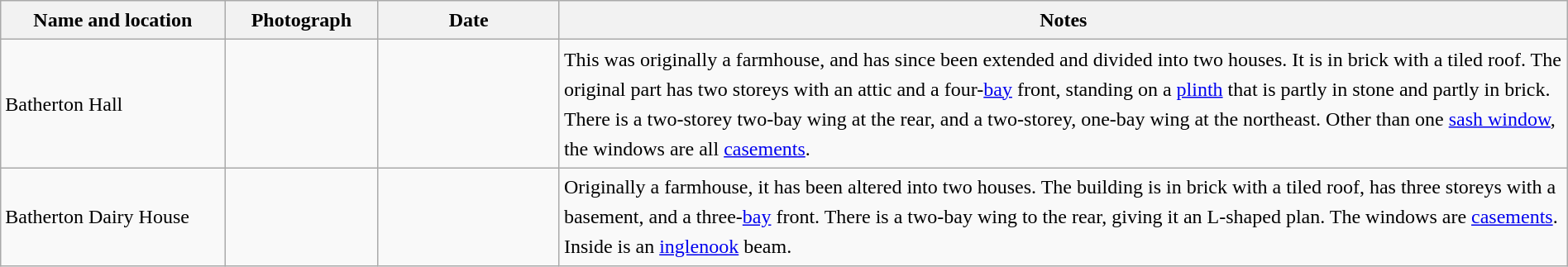<table class="wikitable sortable plainrowheaders" style="width:100%;border:0px;text-align:left;line-height:150%;">
<tr>
<th scope="col"  style="width:150px">Name and location</th>
<th scope="col"  style="width:100px" class="unsortable">Photograph</th>
<th scope="col"  style="width:120px">Date</th>
<th scope="col"  style="width:700px" class="unsortable">Notes</th>
</tr>
<tr>
<td>Batherton Hall<br><small></small></td>
<td></td>
<td align="center"></td>
<td>This was originally a farmhouse, and has since been extended and divided into two houses.  It is in brick with a tiled roof.  The original part has two storeys with an attic and a four-<a href='#'>bay</a> front, standing on a <a href='#'>plinth</a> that is partly in stone and partly in brick.  There is a two-storey two-bay wing at the rear, and a two-storey, one-bay wing at the northeast.  Other than one <a href='#'>sash window</a>, the windows are all <a href='#'>casements</a>.</td>
</tr>
<tr>
<td>Batherton Dairy House<br><small></small></td>
<td></td>
<td align="center"></td>
<td>Originally a farmhouse, it has been altered into two houses.  The building is in brick with a tiled roof, has three storeys with a basement, and a three-<a href='#'>bay</a> front.  There is a two-bay wing to the rear, giving it an L-shaped plan.  The windows are <a href='#'>casements</a>.  Inside is an <a href='#'>inglenook</a> beam.</td>
</tr>
<tr>
</tr>
</table>
